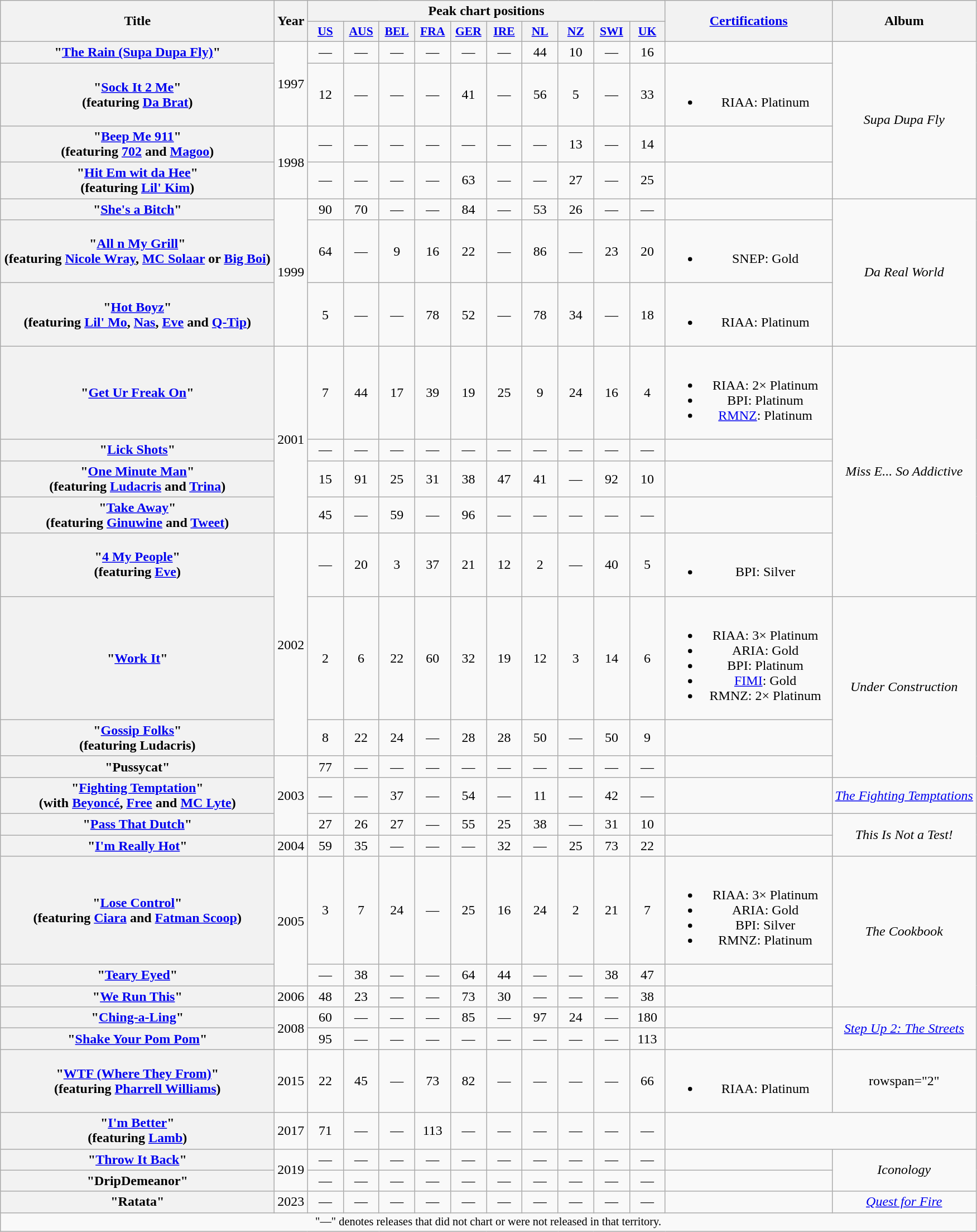<table class="wikitable plainrowheaders" style="text-align:center;">
<tr>
<th scope="col" rowspan="2" style="width:20em;">Title</th>
<th scope="col" rowspan="2">Year</th>
<th scope="col" colspan="10">Peak chart positions</th>
<th scope="col" rowspan="2" style="width:12em;"><a href='#'>Certifications</a></th>
<th scope="col" rowspan="2">Album</th>
</tr>
<tr>
<th style="width:2.5em; font-size:90%"><a href='#'>US</a><br></th>
<th style="width:2.5em; font-size:90%"><a href='#'>AUS</a><br></th>
<th style="width:2.5em; font-size:90%"><a href='#'>BEL</a><br></th>
<th scope="col" style="width:2.5em;font-size:90%;"><a href='#'>FRA</a> <br></th>
<th style="width:2.5em; font-size:90%"><a href='#'>GER</a><br></th>
<th style="width:2.5em; font-size:90%"><a href='#'>IRE</a><br></th>
<th style="width:2.5em; font-size:90%"><a href='#'>NL</a><br></th>
<th style="width:2.5em; font-size:90%"><a href='#'>NZ</a><br></th>
<th style="width:2.5em; font-size:90%"><a href='#'>SWI</a><br></th>
<th style="width:2.5em; font-size:90%"><a href='#'>UK</a><br></th>
</tr>
<tr>
<th scope="row">"<a href='#'>The Rain (Supa Dupa Fly)</a>"</th>
<td rowspan="2">1997</td>
<td>—</td>
<td>—</td>
<td>—</td>
<td>—</td>
<td>—</td>
<td>—</td>
<td>44</td>
<td>10</td>
<td>—</td>
<td>16</td>
<td></td>
<td rowspan="4"><em>Supa Dupa Fly</em></td>
</tr>
<tr>
<th scope="row">"<a href='#'>Sock It 2 Me</a>"<br><span>(featuring <a href='#'>Da Brat</a>)</span></th>
<td>12</td>
<td>—</td>
<td>—</td>
<td>—</td>
<td>41</td>
<td>—</td>
<td>56</td>
<td>5</td>
<td>—</td>
<td>33</td>
<td><br><ul><li>RIAA: Platinum</li></ul></td>
</tr>
<tr>
<th scope="row">"<a href='#'>Beep Me 911</a>"<br><span>(featuring <a href='#'>702</a> and <a href='#'>Magoo</a>)</span></th>
<td rowspan="2">1998</td>
<td>—</td>
<td>—</td>
<td>—</td>
<td>—</td>
<td>—</td>
<td>—</td>
<td>—</td>
<td>13</td>
<td>—</td>
<td>14</td>
<td></td>
</tr>
<tr>
<th scope="row">"<a href='#'>Hit Em wit da Hee</a>"<br><span>(featuring <a href='#'>Lil' Kim</a>)</span></th>
<td>—</td>
<td>—</td>
<td>—</td>
<td>—</td>
<td>63</td>
<td>—</td>
<td>—</td>
<td>27</td>
<td>—</td>
<td>25</td>
<td></td>
</tr>
<tr>
<th scope="row">"<a href='#'>She's a Bitch</a>"</th>
<td rowspan="3">1999</td>
<td>90</td>
<td>70</td>
<td>—</td>
<td>—</td>
<td>84</td>
<td>—</td>
<td>53</td>
<td>26</td>
<td>—</td>
<td>—</td>
<td></td>
<td rowspan="3"><em>Da Real World</em></td>
</tr>
<tr>
<th scope="row">"<a href='#'>All n My Grill</a>"<br><span>(featuring <a href='#'>Nicole Wray</a>, <a href='#'>MC Solaar</a> or <a href='#'>Big Boi</a>)</span></th>
<td>64</td>
<td>—</td>
<td>9</td>
<td>16</td>
<td>22</td>
<td>—</td>
<td>86</td>
<td>—</td>
<td>23</td>
<td>20</td>
<td><br><ul><li>SNEP: Gold</li></ul></td>
</tr>
<tr>
<th scope="row">"<a href='#'>Hot Boyz</a>"<br><span>(featuring <a href='#'>Lil' Mo</a>, <a href='#'>Nas</a>, <a href='#'>Eve</a> and <a href='#'>Q-Tip</a>)</span></th>
<td>5</td>
<td>—</td>
<td>—</td>
<td>78</td>
<td>52</td>
<td>—</td>
<td>78</td>
<td>34</td>
<td>—</td>
<td>18</td>
<td><br><ul><li>RIAA: Platinum</li></ul></td>
</tr>
<tr>
<th scope="row">"<a href='#'>Get Ur Freak On</a>"</th>
<td rowspan="4">2001</td>
<td>7</td>
<td>44</td>
<td>17</td>
<td>39</td>
<td>19</td>
<td>25</td>
<td>9</td>
<td>24</td>
<td>16</td>
<td>4</td>
<td><br><ul><li>RIAA: 2× Platinum</li><li>BPI: Platinum</li><li><a href='#'>RMNZ</a>: Platinum</li></ul></td>
<td rowspan="5"><em>Miss E... So Addictive</em></td>
</tr>
<tr>
<th scope="row">"<a href='#'>Lick Shots</a>"</th>
<td>—</td>
<td>—</td>
<td>—</td>
<td>—</td>
<td>—</td>
<td>—</td>
<td>—</td>
<td>—</td>
<td>—</td>
<td>—</td>
<td></td>
</tr>
<tr>
<th scope="row">"<a href='#'>One Minute Man</a>"<br><span>(featuring <a href='#'>Ludacris</a> and <a href='#'>Trina</a>)</span></th>
<td>15</td>
<td>91</td>
<td>25</td>
<td>31</td>
<td>38</td>
<td>47</td>
<td>41</td>
<td>—</td>
<td>92</td>
<td>10</td>
<td></td>
</tr>
<tr>
<th scope="row">"<a href='#'>Take Away</a>"<br><span>(featuring <a href='#'>Ginuwine</a> and <a href='#'>Tweet</a>)</span></th>
<td>45</td>
<td>—</td>
<td>59</td>
<td>—</td>
<td>96</td>
<td>—</td>
<td>—</td>
<td>—</td>
<td>—</td>
<td>—</td>
<td></td>
</tr>
<tr>
<th scope="row">"<a href='#'>4 My People</a>"<br><span>(featuring <a href='#'>Eve</a>)</span></th>
<td rowspan="3">2002</td>
<td>—</td>
<td>20</td>
<td>3</td>
<td>37</td>
<td>21</td>
<td>12</td>
<td>2</td>
<td>—</td>
<td>40</td>
<td>5</td>
<td><br><ul><li>BPI: Silver</li></ul></td>
</tr>
<tr>
<th scope="row">"<a href='#'>Work It</a>"</th>
<td>2</td>
<td>6</td>
<td>22</td>
<td>60</td>
<td>32</td>
<td>19</td>
<td>12</td>
<td>3</td>
<td>14</td>
<td>6</td>
<td><br><ul><li>RIAA: 3× Platinum</li><li>ARIA: Gold</li><li>BPI: Platinum</li><li><a href='#'>FIMI</a>: Gold</li><li>RMNZ: 2× Platinum</li></ul></td>
<td rowspan="3"><em>Under Construction</em></td>
</tr>
<tr>
<th scope="row">"<a href='#'>Gossip Folks</a>"<br><span>(featuring Ludacris)</span></th>
<td>8</td>
<td>22</td>
<td>24</td>
<td>—</td>
<td>28</td>
<td>28</td>
<td>50</td>
<td>—</td>
<td>50</td>
<td>9</td>
<td></td>
</tr>
<tr>
<th scope="row">"Pussycat"</th>
<td rowspan="3">2003</td>
<td>77</td>
<td>—</td>
<td>—</td>
<td>—</td>
<td>—</td>
<td>—</td>
<td>—</td>
<td>—</td>
<td>—</td>
<td>—</td>
<td></td>
</tr>
<tr>
<th scope="row">"<a href='#'>Fighting Temptation</a>"<br><span>(with <a href='#'>Beyoncé</a>, <a href='#'>Free</a> and <a href='#'>MC Lyte</a>)</span></th>
<td>—</td>
<td>—</td>
<td>37</td>
<td>—</td>
<td>54</td>
<td>—</td>
<td>11</td>
<td>—</td>
<td>42</td>
<td>—</td>
<td></td>
<td><em><a href='#'>The Fighting Temptations</a></em></td>
</tr>
<tr>
<th scope="row">"<a href='#'>Pass That Dutch</a>"</th>
<td>27</td>
<td>26</td>
<td>27</td>
<td>—</td>
<td>55</td>
<td>25</td>
<td>38</td>
<td>—</td>
<td>31</td>
<td>10</td>
<td></td>
<td rowspan="2"><em>This Is Not a Test!</em></td>
</tr>
<tr>
<th scope="row">"<a href='#'>I'm Really Hot</a>"</th>
<td>2004</td>
<td>59</td>
<td>35</td>
<td>—</td>
<td>—</td>
<td>—</td>
<td>32</td>
<td>—</td>
<td>25</td>
<td>73</td>
<td>22</td>
<td></td>
</tr>
<tr>
<th scope="row">"<a href='#'>Lose Control</a>"<br><span>(featuring <a href='#'>Ciara</a> and <a href='#'>Fatman Scoop</a>)</span></th>
<td rowspan="2">2005</td>
<td>3</td>
<td>7</td>
<td>24</td>
<td>—</td>
<td>25</td>
<td>16</td>
<td>24</td>
<td>2</td>
<td>21</td>
<td>7</td>
<td><br><ul><li>RIAA: 3× Platinum</li><li>ARIA: Gold</li><li>BPI: Silver</li><li>RMNZ: Platinum</li></ul></td>
<td rowspan="3"><em>The Cookbook</em></td>
</tr>
<tr>
<th scope="row">"<a href='#'>Teary Eyed</a>"</th>
<td>—</td>
<td>38</td>
<td>—</td>
<td>—</td>
<td>64</td>
<td>44</td>
<td>—</td>
<td>—</td>
<td>38</td>
<td>47</td>
<td></td>
</tr>
<tr>
<th scope="row">"<a href='#'>We Run This</a>"</th>
<td>2006</td>
<td>48</td>
<td>23</td>
<td>—</td>
<td>—</td>
<td>73</td>
<td>30</td>
<td>—</td>
<td>—</td>
<td>—</td>
<td>38</td>
<td></td>
</tr>
<tr>
<th scope="row">"<a href='#'>Ching-a-Ling</a>"</th>
<td rowspan="2">2008</td>
<td>60</td>
<td>—</td>
<td>—</td>
<td>—</td>
<td>85</td>
<td>—</td>
<td>97</td>
<td>24</td>
<td>—</td>
<td>180</td>
<td></td>
<td rowspan="2"><em><a href='#'>Step Up 2: The Streets</a></em></td>
</tr>
<tr>
<th scope="row">"<a href='#'>Shake Your Pom Pom</a>"</th>
<td>95</td>
<td>—</td>
<td>—</td>
<td>—</td>
<td>—</td>
<td>—</td>
<td>—</td>
<td>—</td>
<td>—</td>
<td>113</td>
<td></td>
</tr>
<tr>
<th scope="row">"<a href='#'>WTF (Where They From)</a>"<br><span>(featuring <a href='#'>Pharrell Williams</a>)</span></th>
<td>2015</td>
<td>22</td>
<td>45</td>
<td>—</td>
<td>73</td>
<td>82</td>
<td>—</td>
<td>—</td>
<td>—</td>
<td>—</td>
<td>66</td>
<td><br><ul><li>RIAA: Platinum</li></ul></td>
<td>rowspan="2" </td>
</tr>
<tr>
<th scope="row">"<a href='#'>I'm Better</a>"<br><span>(featuring <a href='#'>Lamb</a>)</span></th>
<td>2017</td>
<td>71</td>
<td>—</td>
<td>—</td>
<td>113<br></td>
<td>—</td>
<td>—</td>
<td>—</td>
<td>—</td>
<td>—</td>
<td>—</td>
</tr>
<tr>
<th scope="row">"<a href='#'>Throw It Back</a>"</th>
<td rowspan="2">2019</td>
<td>—</td>
<td>—</td>
<td>—</td>
<td>—</td>
<td>—</td>
<td>—</td>
<td>—</td>
<td>—</td>
<td>—</td>
<td>—</td>
<td></td>
<td rowspan="2"><em>Iconology</em></td>
</tr>
<tr>
<th scope="row">"DripDemeanor"<br></th>
<td>—</td>
<td>—</td>
<td>—</td>
<td>—</td>
<td>—</td>
<td>—</td>
<td>—</td>
<td>—</td>
<td>—</td>
<td>—</td>
<td></td>
</tr>
<tr>
<th scope="row">"Ratata"<br></th>
<td>2023</td>
<td>—</td>
<td>—</td>
<td>—</td>
<td>—</td>
<td>—</td>
<td>—</td>
<td>—</td>
<td>—</td>
<td>—</td>
<td —>—</td>
<td></td>
<td><em><a href='#'>Quest for Fire</a></em></td>
</tr>
<tr>
<td align="center" colspan="15" style="font-size:85%">"—" denotes releases that did not chart or were not released in that territory.</td>
</tr>
</table>
